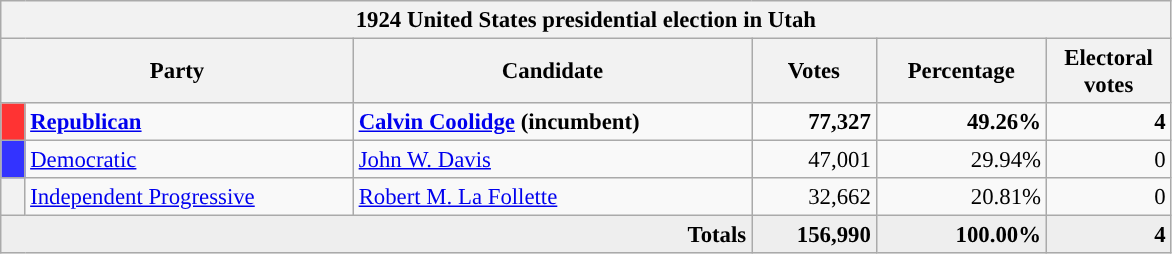<table class="wikitable" style="font-size: 95%;">
<tr>
<th colspan="6">1924 United States presidential election in Utah</th>
</tr>
<tr>
<th colspan="2" style="width: 15em">Party</th>
<th style="width: 17em">Candidate</th>
<th style="width: 5em">Votes</th>
<th style="width: 7em">Percentage</th>
<th style="width: 5em">Electoral votes</th>
</tr>
<tr>
<th style="background-color:#FF3333; width: 3px"></th>
<td style="width: 130px"><strong><a href='#'>Republican</a></strong></td>
<td><strong><a href='#'>Calvin Coolidge</a> (incumbent)</strong></td>
<td align="right"><strong>77,327</strong></td>
<td align="right"><strong>49.26%</strong></td>
<td align="right"><strong>4</strong></td>
</tr>
<tr>
<th style="background-color:#3333FF; width: 3px"></th>
<td style="width: 130px"><a href='#'>Democratic</a></td>
<td><a href='#'>John W. Davis</a></td>
<td align="right">47,001</td>
<td align="right">29.94%</td>
<td align="right">0</td>
</tr>
<tr>
<th style="background-color:"></th>
<td style="width: 130px"><a href='#'>Independent Progressive</a></td>
<td><a href='#'>Robert M. La Follette</a></td>
<td align="right">32,662</td>
<td align="right">20.81%</td>
<td align="right">0</td>
</tr>
<tr bgcolor="#EEEEEE">
<td colspan="3" align="right"><strong>Totals</strong></td>
<td align="right"><strong>156,990</strong></td>
<td align="right"><strong>100.00%</strong></td>
<td align="right"><strong>4</strong></td>
</tr>
</table>
